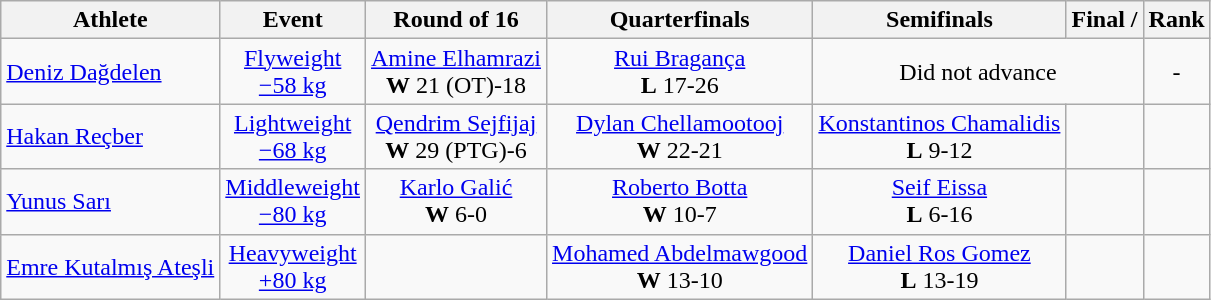<table class="wikitable">
<tr>
<th>Athlete</th>
<th>Event</th>
<th>Round of 16</th>
<th>Quarterfinals</th>
<th>Semifinals</th>
<th>Final / </th>
<th>Rank</th>
</tr>
<tr align=center>
<td align=left><a href='#'>Deniz Dağdelen</a></td>
<td><a href='#'>Flyweight<br>−58 kg</a></td>
<td> <a href='#'>Amine Elhamrazi</a><br><strong>W</strong> 21 (OT)-18</td>
<td> <a href='#'>Rui Bragança</a><br><strong>L</strong> 17-26</td>
<td colspan=2>Did not advance</td>
<td>-</td>
</tr>
<tr align=center>
<td align=left><a href='#'>Hakan Reçber</a></td>
<td><a href='#'>Lightweight<br>−68 kg</a></td>
<td> <a href='#'>Qendrim Sejfijaj</a><br><strong>W</strong> 29 (PTG)-6</td>
<td> <a href='#'>Dylan Chellamootooj</a><br><strong>W</strong> 22-21</td>
<td> <a href='#'>Konstantinos Chamalidis</a><br><strong>L</strong> 9-12</td>
<td></td>
<td></td>
</tr>
<tr align=center>
<td align=left><a href='#'>Yunus Sarı</a></td>
<td><a href='#'>Middleweight<br>−80 kg</a></td>
<td> <a href='#'>Karlo Galić</a><br><strong>W</strong> 6-0</td>
<td> <a href='#'>Roberto Botta</a><br><strong>W</strong> 10-7</td>
<td> <a href='#'>Seif Eissa</a><br><strong>L</strong> 6-16</td>
<td></td>
<td></td>
</tr>
<tr align=center>
<td align_left><a href='#'>Emre Kutalmış Ateşli</a></td>
<td><a href='#'>Heavyweight <br>+80 kg</a></td>
<td></td>
<td> <a href='#'>Mohamed Abdelmawgood</a><br><strong>W</strong> 13-10</td>
<td> <a href='#'>Daniel Ros Gomez</a><br><strong>L</strong> 13-19</td>
<td></td>
<td></td>
</tr>
</table>
